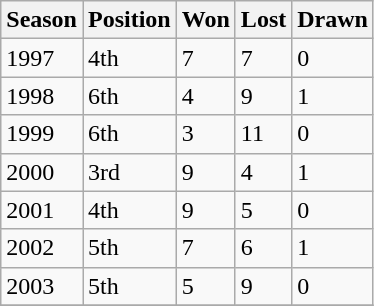<table class="wikitable collapsible">
<tr>
<th>Season</th>
<th>Position</th>
<th>Won</th>
<th>Lost</th>
<th>Drawn</th>
</tr>
<tr>
<td>1997</td>
<td>4th</td>
<td>7</td>
<td>7</td>
<td>0</td>
</tr>
<tr>
<td>1998</td>
<td>6th</td>
<td>4</td>
<td>9</td>
<td>1</td>
</tr>
<tr>
<td>1999</td>
<td>6th</td>
<td>3</td>
<td>11</td>
<td>0</td>
</tr>
<tr>
<td>2000</td>
<td>3rd</td>
<td>9</td>
<td>4</td>
<td>1</td>
</tr>
<tr>
<td>2001</td>
<td>4th</td>
<td>9</td>
<td>5</td>
<td>0</td>
</tr>
<tr>
<td>2002</td>
<td>5th</td>
<td>7</td>
<td>6</td>
<td>1</td>
</tr>
<tr>
<td>2003</td>
<td>5th</td>
<td>5</td>
<td>9</td>
<td>0</td>
</tr>
<tr>
</tr>
</table>
